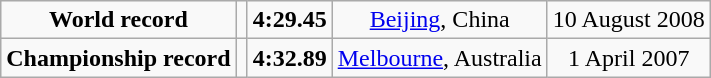<table class=wikitable style=text-align:center>
<tr>
<td><strong>World record</strong></td>
<td></td>
<td align=left><strong>4:29.45</strong></td>
<td><a href='#'>Beijing</a>, China</td>
<td>10 August 2008</td>
</tr>
<tr>
<td><strong>Championship record</strong></td>
<td></td>
<td align=left><strong>4:32.89</strong></td>
<td><a href='#'>Melbourne</a>, Australia</td>
<td>1 April 2007</td>
</tr>
</table>
